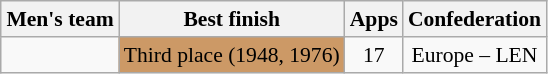<table class="wikitable" style="text-align: center; font-size: 90%; margin-left: 1em;">
<tr>
<th>Men's team</th>
<th>Best finish</th>
<th>Apps</th>
<th>Confederation</th>
</tr>
<tr>
<td style="text-align: left;"></td>
<td style="background-color: #cc9966; text-align: left;">Third place (1948, 1976)</td>
<td>17</td>
<td>Europe – LEN</td>
</tr>
</table>
